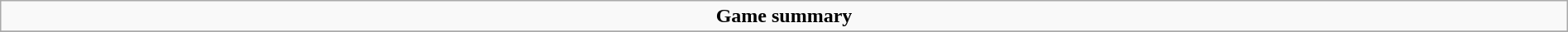<table role="presentation" class="wikitable mw-collapsible autocollapse" width=100%>
<tr>
<td align=center><strong>Game summary</strong></td>
</tr>
<tr>
</tr>
</table>
